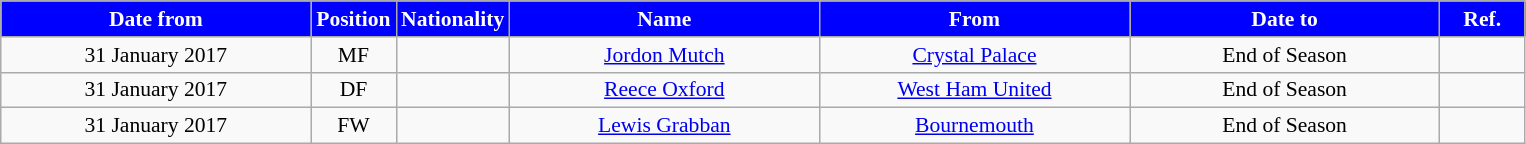<table class="wikitable" style="text-align:center; font-size:90%">
<tr>
<th style="background:#00f; color:white; width:200px;">Date from</th>
<th style="background:#00f; color:white; width:50px;">Position</th>
<th style="background:#00f; color:white; width:50px;">Nationality</th>
<th style="background:#00f; color:white; width:200px;">Name</th>
<th style="background:#00f; color:white; width:200px;">From</th>
<th style="background:#00f; color:white; width:200px;">Date to</th>
<th style="background:#00f; color:white; width:50px;">Ref.</th>
</tr>
<tr>
<td>31 January 2017</td>
<td>MF</td>
<td></td>
<td><a href='#'>Jordon Mutch</a></td>
<td><a href='#'>Crystal Palace</a></td>
<td>End of Season</td>
<td></td>
</tr>
<tr>
<td>31 January 2017</td>
<td>DF</td>
<td></td>
<td><a href='#'>Reece Oxford</a></td>
<td><a href='#'>West Ham United</a></td>
<td>End of Season</td>
<td></td>
</tr>
<tr>
<td>31 January 2017</td>
<td>FW</td>
<td></td>
<td><a href='#'>Lewis Grabban</a></td>
<td><a href='#'>Bournemouth</a></td>
<td>End of Season</td>
<td></td>
</tr>
</table>
